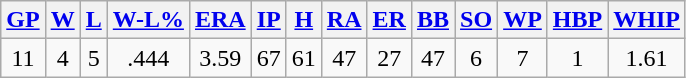<table class="wikitable">
<tr>
<th><a href='#'>GP</a></th>
<th><a href='#'>W</a></th>
<th><a href='#'>L</a></th>
<th><a href='#'>W-L%</a></th>
<th><a href='#'>ERA</a></th>
<th><a href='#'>IP</a></th>
<th><a href='#'>H</a></th>
<th><a href='#'>RA</a></th>
<th><a href='#'>ER</a></th>
<th><a href='#'>BB</a></th>
<th><a href='#'>SO</a></th>
<th><a href='#'>WP</a></th>
<th><a href='#'>HBP</a></th>
<th><a href='#'>WHIP</a></th>
</tr>
<tr align=center>
<td>11</td>
<td>4</td>
<td>5</td>
<td>.444</td>
<td>3.59</td>
<td>67</td>
<td>61</td>
<td>47</td>
<td>27</td>
<td>47</td>
<td>6</td>
<td>7</td>
<td>1</td>
<td>1.61</td>
</tr>
</table>
